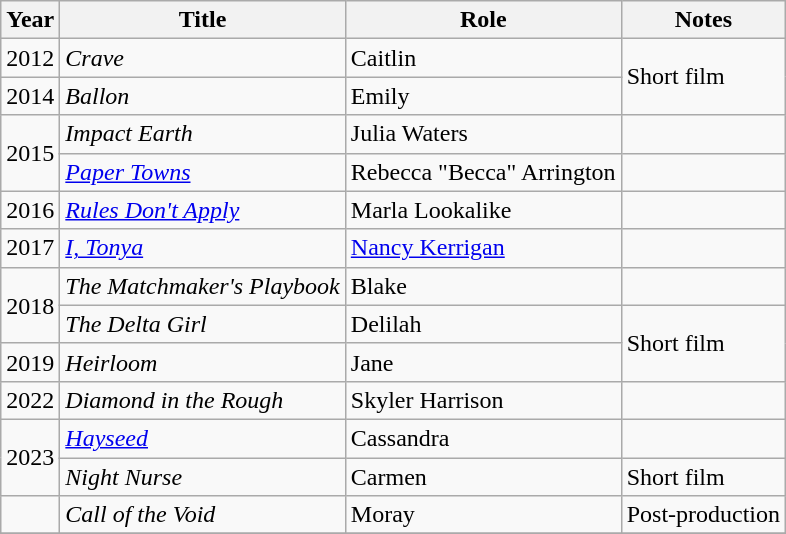<table class="wikitable sortable plainrowheaders">
<tr>
<th>Year</th>
<th scope="col">Title</th>
<th scope="col">Role</th>
<th scope="col" class="unsortable">Notes</th>
</tr>
<tr>
<td>2012</td>
<td><em>Crave</em></td>
<td>Caitlin</td>
<td rowspan=2>Short film</td>
</tr>
<tr>
<td>2014</td>
<td><em>Ballon</em></td>
<td>Emily</td>
</tr>
<tr>
<td rowspan=2>2015</td>
<td><em>Impact Earth</em></td>
<td>Julia Waters</td>
<td></td>
</tr>
<tr>
<td><em><a href='#'>Paper Towns</a></em></td>
<td>Rebecca "Becca" Arrington</td>
<td></td>
</tr>
<tr>
<td>2016</td>
<td><em><a href='#'>Rules Don't Apply</a></em></td>
<td>Marla Lookalike</td>
<td></td>
</tr>
<tr>
<td>2017</td>
<td><em><a href='#'>I, Tonya</a></em></td>
<td><a href='#'>Nancy Kerrigan</a></td>
<td></td>
</tr>
<tr>
<td rowspan=2>2018</td>
<td><em>The Matchmaker's Playbook</em></td>
<td>Blake</td>
<td></td>
</tr>
<tr>
<td><em>The Delta Girl</em></td>
<td>Delilah</td>
<td rowspan=2>Short film</td>
</tr>
<tr>
<td>2019</td>
<td><em>Heirloom</em></td>
<td>Jane</td>
</tr>
<tr>
<td>2022</td>
<td><em>Diamond in the Rough</em></td>
<td>Skyler Harrison</td>
<td></td>
</tr>
<tr>
<td rowspan=2>2023</td>
<td><em><a href='#'>Hayseed</a></em></td>
<td>Cassandra</td>
<td></td>
</tr>
<tr>
<td><em>Night Nurse</em></td>
<td>Carmen</td>
<td>Short film</td>
</tr>
<tr>
<td></td>
<td><em>Call of the Void</em></td>
<td>Moray</td>
<td>Post-production</td>
</tr>
<tr>
</tr>
</table>
